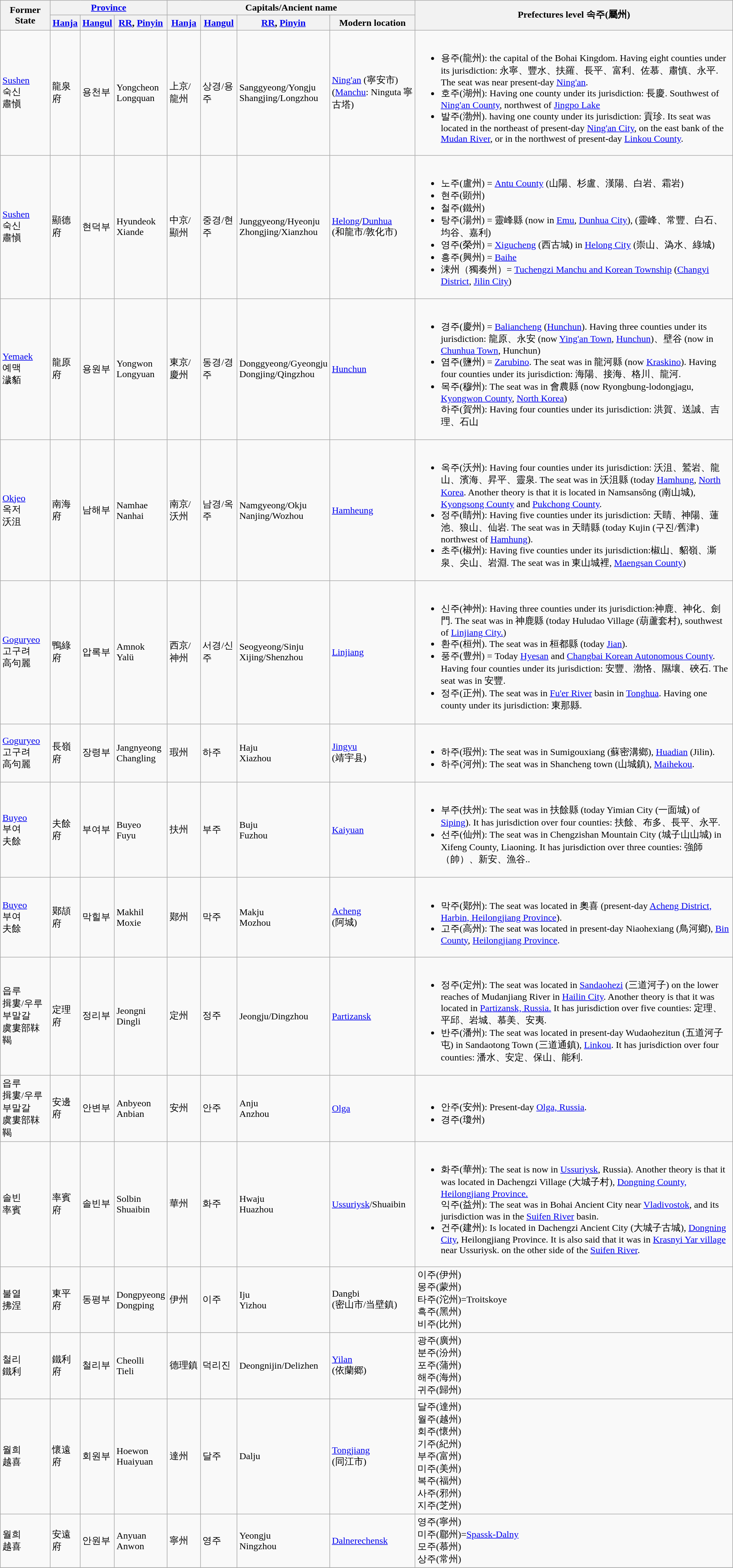<table class="wikitable">
<tr>
<th rowspan="2">Former State</th>
<th colspan="3"><a href='#'>Province</a></th>
<th colspan="4">Capitals/Ancient name</th>
<th rowspan="2">Prefectures level 속주(屬州)</th>
</tr>
<tr>
<th style="valign:top;"><a href='#'>Hanja</a></th>
<th style="valign:top;"><a href='#'>Hangul</a></th>
<th style="valign:top;"><a href='#'>RR</a>, <a href='#'>Pinyin</a></th>
<th style="valign:top;"><a href='#'>Hanja</a></th>
<th style="valign:top;"><a href='#'>Hangul</a></th>
<th style="valign:top;"><a href='#'>RR</a>, <a href='#'>Pinyin</a></th>
<th>Modern location</th>
</tr>
<tr>
<td><a href='#'>Sushen</a><br>숙신<br>肅愼</td>
<td>龍泉府</td>
<td>용천부</td>
<td>Yongcheon<br>Longquan</td>
<td>上京/龍州</td>
<td>상경/용주</td>
<td>Sanggyeong/Yongju<br>Shangjing/Longzhou</td>
<td><a href='#'>Ning'an</a> (寧安市) <br> (<a href='#'>Manchu</a>: Ninguta 寧古塔)</td>
<td><br><ul><li>용주(龍州): the capital of the Bohai Kingdom. Having eight counties under its jurisdiction: 永寧、豐水、扶羅、長平、富利、佐慕、肅慎、永平. The seat was near present-day <a href='#'>Ning'an</a>.</li><li>호주(湖州): Having one county under its jurisdiction: 長慶. Southwest of <a href='#'>Ning'an County</a>, northwest of <a href='#'>Jingpo Lake</a></li><li>발주(渤州). having one county under its jurisdiction: 貢珍. Its seat was located in the northeast of present-day <a href='#'>Ning'an City</a>, on the east bank of the <a href='#'>Mudan River</a>, or in the northwest of present-day <a href='#'>Linkou County</a>.</li></ul></td>
</tr>
<tr>
<td><a href='#'>Sushen</a><br>숙신<br>肅愼</td>
<td>顯德府</td>
<td>현덕부</td>
<td>Hyundeok<br>Xiande</td>
<td>中京/顯州</td>
<td>중경/현주</td>
<td>Junggyeong/Hyeonju<br>Zhongjing/Xianzhou</td>
<td><a href='#'>Helong</a>/<a href='#'>Dunhua</a><br> (和龍市/敦化市)</td>
<td><br><ul><li>노주(盧州) = <a href='#'>Antu County</a> (山陽、杉盧、漢陽、白岩、霜岩)</li><li>현주(顕州)</li><li>철주(鐵州)</li><li>탕주(湯州) = 靈峰縣 (now in <a href='#'>Emu</a>, <a href='#'>Dunhua City</a>), (靈峰、常豐、白石、均谷、嘉利)</li><li>영주(榮州) = <a href='#'>Xigucheng</a> (西古城) in <a href='#'>Helong City</a> (崇山、溈水、綠城)</li><li>흥주(興州) = <a href='#'>Baihe</a></li><li>涑州（獨奏州）= <a href='#'>Tuchengzi Manchu and Korean Township</a> (<a href='#'>Changyi District</a>, <a href='#'>Jilin City</a>)</li></ul></td>
</tr>
<tr>
<td><a href='#'>Yemaek</a><br>예맥<br>濊貊</td>
<td>龍原府</td>
<td>용원부</td>
<td>Yongwon<br>Longyuan</td>
<td>東京/慶州</td>
<td>동경/경주</td>
<td>Donggyeong/Gyeongju<br>Dongjing/Qingzhou</td>
<td><a href='#'>Hunchun</a><br></td>
<td><br><ul><li>경주(慶州) = <a href='#'>Baliancheng</a> (<a href='#'>Hunchun</a>). Having three counties under its jurisdiction: 龍原、永安 (now <a href='#'>Ying'an Town</a>, <a href='#'>Hunchun</a>)、壁谷 (now in <a href='#'>Chunhua Town</a>, Hunchun)</li><li>염주(鹽州) = <a href='#'>Zarubino</a>. The seat was in 龍河縣 (now <a href='#'>Kraskino</a>). Having four counties under its jurisdiction: 海陽、接海、格川、龍河.</li><li>목주(穆州): The seat was in 會農縣 (now Ryongbung-lodongjagu, <a href='#'>Kyongwon County</a>, <a href='#'>North Korea</a>)<br>하주(賀州): Having four counties under its jurisdiction: 洪賀、送誠、吉理、石山</li></ul></td>
</tr>
<tr>
<td><a href='#'>Okjeo</a><br>옥저<br>沃沮</td>
<td>南海府</td>
<td>남해부</td>
<td>Namhae<br>Nanhai</td>
<td>南京/沃州</td>
<td>남경/옥주</td>
<td>Namgyeong/Okju<br>Nanjing/Wozhou</td>
<td><a href='#'>Hamheung</a><br></td>
<td><br><ul><li>옥주(沃州): Having four counties under its jurisdiction: 沃沮、鷲岩、龍山、濱海、昇平、靈泉. The seat was in 沃沮縣 (today <a href='#'>Hamhung</a>, <a href='#'>North Korea</a>. Another theory is that it is located in Namsansŏng (南山城), <a href='#'>Kyongsong County</a> and <a href='#'>Pukchong County</a>.</li><li>정주(睛州): Having five counties under its jurisdiction:  天睛、神陽、蓮池、狼山、仙岩. The seat was in 天睛縣 (today Kujin (구진/舊津) northwest of <a href='#'>Hamhung</a>).</li><li>초주(椒州): Having five counties under its jurisdiction:椒山、貂嶺、澌泉、尖山、岩淵. The seat was in 東山城裡, <a href='#'>Maengsan County</a>)</li></ul></td>
</tr>
<tr>
<td><a href='#'>Goguryeo</a><br>고구려<br>高句麗</td>
<td>鴨綠府</td>
<td>압록부</td>
<td>Amnok<br>Yalü</td>
<td>西京/神州</td>
<td>서경/신주</td>
<td>Seogyeong/Sinju<br>Xijing/Shenzhou</td>
<td><a href='#'>Linjiang</a></td>
<td><br><ul><li>신주(神州): Having three counties under its jurisdiction:神鹿、神化、劍門. The seat was in 神鹿縣 (today Huludao Village (葫蘆套村), southwest of <a href='#'>Linjiang City.</a>)</li><li>환주(桓州). The seat was in 桓都縣 (today <a href='#'>Jian</a>).</li><li>풍주(豊州) = Today <a href='#'>Hyesan</a> and <a href='#'>Changbai Korean Autonomous County</a>. Having four counties under its jurisdiction: 安豐、渤恪、隰壤、硤石. The seat was in 安豐.</li><li>정주(正州). The seat was in <a href='#'>Fu'er River</a> basin in <a href='#'>Tonghua</a>. Having one county under its jurisdiction: 東那縣.</li></ul></td>
</tr>
<tr>
<td><a href='#'>Goguryeo</a><br>고구려<br>高句麗</td>
<td>長嶺府</td>
<td>장령부</td>
<td>Jangnyeong<br>Changling</td>
<td>瑕州</td>
<td>하주</td>
<td>Haju<br>Xiazhou</td>
<td><a href='#'>Jingyu</a><br>(靖宇县)</td>
<td><br><ul><li>하주(瑕州): The seat was in Sumigouxiang (蘇密溝鄉), <a href='#'>Huadian</a> (Jilin).</li><li>하주(河州): The seat was in Shancheng town (山城鎮), <a href='#'>Maihekou</a>.</li></ul></td>
</tr>
<tr>
<td><a href='#'>Buyeo</a><br>부여<br>夫餘</td>
<td>夫餘府</td>
<td>부여부</td>
<td>Buyeo<br>Fuyu</td>
<td>扶州</td>
<td>부주</td>
<td>Buju<br>Fuzhou</td>
<td><a href='#'>Kaiyuan</a></td>
<td><br><ul><li>부주(扶州): The seat was in 扶餘縣 (today Yimian City (一面城) of <a href='#'>Siping</a>). It has jurisdiction over four counties: 扶餘、布多、長平、永平.</li><li>선주(仙州): The seat was in Chengzishan Mountain City (城子山山城) in Xifeng County, Liaoning. It has jurisdiction over three counties: 強師（帥）、新安、漁谷..</li></ul></td>
</tr>
<tr>
<td><a href='#'>Buyeo</a><br>부여<br>夫餘</td>
<td>鄚頡府</td>
<td>막힐부</td>
<td>Makhil<br>Moxie</td>
<td>鄚州</td>
<td>막주</td>
<td>Makju<br>Mozhou</td>
<td><a href='#'>Acheng</a><br>(阿城)</td>
<td><br><ul><li>막주(鄚州): The seat was located in 奧喜 (present-day <a href='#'>Acheng District, Harbin, Heilongjiang Province</a>).</li><li>고주(高州): The seat was located in present-day Niaohexiang (鳥河鄉), <a href='#'>Bin County</a>, <a href='#'>Heilongjiang Province</a>.</li></ul></td>
</tr>
<tr>
<td>읍루<br>揖婁/우루부말갈<br>虞婁部靺鞨</td>
<td>定理府</td>
<td>정리부</td>
<td>Jeongni<br>Dingli</td>
<td>定州</td>
<td>정주</td>
<td>Jeongju/Dingzhou</td>
<td><a href='#'>Partizansk</a></td>
<td><br><ul><li>정주(定州): The seat was located in <a href='#'>Sandaohezi</a> (三道河子) on the lower reaches of Mudanjiang River in <a href='#'>Hailin City</a>. Another theory is that it was located in <a href='#'>Partizansk, Russia.</a> It has jurisdiction over five counties: 定理、平邱、岩城、慕美、安夷.</li><li>반주(潘州): The seat was located in present-day Wudaohezitun (五道河子屯) in Sandaotong Town (三道通鎮), <a href='#'>Linkou</a>. It has jurisdiction over four counties: 潘水、安定、保山、能利.</li></ul></td>
</tr>
<tr>
<td>읍루<br>揖婁/우루부말갈<br>虞婁部靺鞨</td>
<td>安邊府</td>
<td>안변부</td>
<td>Anbyeon<br>Anbian</td>
<td>安州</td>
<td>안주</td>
<td>Anju<br>Anzhou</td>
<td><a href='#'>Olga</a></td>
<td><br><ul><li>안주(安州): Present-day <a href='#'>Olga, Russia</a>.</li><li>경주(瓊州)</li></ul></td>
</tr>
<tr>
<td>솔빈<br>率賓</td>
<td>率賓府</td>
<td>솔빈부</td>
<td>Solbin<br>Shuaibin</td>
<td>華州</td>
<td>화주</td>
<td>Hwaju<br>Huazhou</td>
<td><a href='#'>Ussuriysk</a>/Shuaibin</td>
<td><br><ul><li>화주(華州): The seat is now in <a href='#'>Ussuriysk</a>, Russia). Another theory is that it was located in Dachengzi Village (大城子村), <a href='#'>Dongning County, Heilongjiang Province.</a><br>익주(益州): The seat was in Bohai Ancient City near <a href='#'>Vladivostok</a>, and its jurisdiction was in the <a href='#'>Suifen River</a> basin.</li><li>건주(建州): Is located in Dachengzi Ancient City (大城子古城), <a href='#'>Dongning City</a>, Heilongjiang Province. It is also said that it was in <a href='#'>Krasnyi Yar village</a> near Ussuriysk. on the other side of the <a href='#'>Suifen River</a>.</li></ul></td>
</tr>
<tr>
<td>불열<br>拂涅</td>
<td>東平府</td>
<td>동평부</td>
<td>Dongpyeong<br>Dongping</td>
<td>伊州</td>
<td>이주</td>
<td>Iju<br>Yizhou</td>
<td>Dangbi<br>(密山市/当壁鎮)</td>
<td>이주(伊州) <br>몽주(蒙州) <br>타주(沱州)=Troitskoye <br>흑주(黑州) <br>비주(比州)</td>
</tr>
<tr>
<td>철리<br>鐵利</td>
<td>鐵利府</td>
<td>철리부</td>
<td>Cheolli<br>Tieli</td>
<td>德理鎮</td>
<td>덕리진</td>
<td>Deongnijin/Delizhen</td>
<td><a href='#'>Yilan</a><br>(依蘭郷)</td>
<td>광주(廣州)<br>분주(汾州)<br>포주(蒲州)<br>해주(海州)<br>귀주(歸州)</td>
</tr>
<tr>
<td>월희<br>越喜</td>
<td>懷遠府</td>
<td>회원부</td>
<td>Hoewon<br>Huaiyuan</td>
<td>達州</td>
<td>달주</td>
<td>Dalju</td>
<td><a href='#'>Tongjiang</a><br>(同江市)</td>
<td>달주(達州)<br>월주(越州)<br>회주(懷州)<br>기주(紀州)<br>부주(富州)<br>미주(美州)<br>복주(福州)<br>사주(邪州)<br>지주(芝州)</td>
</tr>
<tr>
<td>월희<br>越喜</td>
<td>安遠府</td>
<td>안원부</td>
<td>Anyuan<br>Anwon</td>
<td>寧州</td>
<td>영주</td>
<td>Yeongju<br>Ningzhou</td>
<td><a href='#'>Dalnerechensk</a></td>
<td>영주(寧州)<br>미주(郿州)=<a href='#'>Spassk-Dalny</a><br>모주(慕州)<br>상주(常州)</td>
</tr>
<tr>
</tr>
</table>
